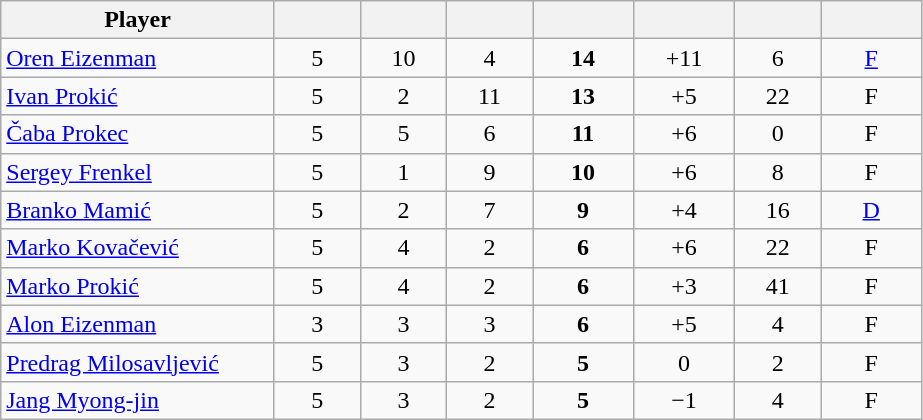<table class="wikitable sortable" style="text-align:center;">
<tr>
<th width="175px">Player</th>
<th width="50px"></th>
<th width="50px"></th>
<th width="50px"></th>
<th width="60px"></th>
<th width="60px"></th>
<th width="50px"></th>
<th width="60px"></th>
</tr>
<tr>
<td align=left> <a href='#'>Oren Eizenman</a></td>
<td>5</td>
<td>10</td>
<td>4</td>
<td><strong>14</strong></td>
<td>+11</td>
<td>6</td>
<td><a href='#'>F</a></td>
</tr>
<tr>
<td align=left> <a href='#'>Ivan Prokić</a></td>
<td>5</td>
<td>2</td>
<td>11</td>
<td><strong>13</strong></td>
<td>+5</td>
<td>22</td>
<td>F</td>
</tr>
<tr>
<td align=left> <a href='#'>Čaba Prokec</a></td>
<td>5</td>
<td>5</td>
<td>6</td>
<td><strong>11</strong></td>
<td>+6</td>
<td>0</td>
<td>F</td>
</tr>
<tr>
<td align=left> <a href='#'>Sergey Frenkel</a></td>
<td>5</td>
<td>1</td>
<td>9</td>
<td><strong>10</strong></td>
<td>+6</td>
<td>8</td>
<td>F</td>
</tr>
<tr>
<td align=left> <a href='#'>Branko Mamić</a></td>
<td>5</td>
<td>2</td>
<td>7</td>
<td><strong>9</strong></td>
<td>+4</td>
<td>16</td>
<td><a href='#'>D</a></td>
</tr>
<tr>
<td align=left> <a href='#'>Marko Kovačević</a></td>
<td>5</td>
<td>4</td>
<td>2</td>
<td><strong>6</strong></td>
<td>+6</td>
<td>22</td>
<td>F</td>
</tr>
<tr>
<td align=left> <a href='#'>Marko Prokić</a></td>
<td>5</td>
<td>4</td>
<td>2</td>
<td><strong>6</strong></td>
<td>+3</td>
<td>41</td>
<td>F</td>
</tr>
<tr>
<td align=left> <a href='#'>Alon Eizenman</a></td>
<td>3</td>
<td>3</td>
<td>3</td>
<td><strong>6</strong></td>
<td>+5</td>
<td>4</td>
<td>F</td>
</tr>
<tr>
<td align=left> <a href='#'>Predrag Milosavljević</a></td>
<td>5</td>
<td>3</td>
<td>2</td>
<td><strong>5</strong></td>
<td>0</td>
<td>2</td>
<td>F</td>
</tr>
<tr>
<td align=left> <a href='#'>Jang Myong-jin</a></td>
<td>5</td>
<td>3</td>
<td>2</td>
<td><strong>5</strong></td>
<td>−1</td>
<td>4</td>
<td>F</td>
</tr>
</table>
